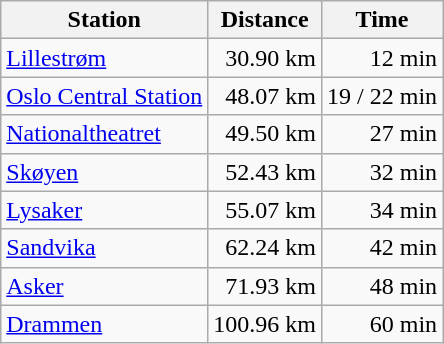<table class="wikitable">
<tr>
<th>Station</th>
<th>Distance</th>
<th>Time</th>
</tr>
<tr>
<td><a href='#'>Lillestrøm</a></td>
<td align="right">30.90 km</td>
<td align="right">12 min</td>
</tr>
<tr>
<td><a href='#'>Oslo Central Station</a></td>
<td align="right">48.07 km</td>
<td align="right">19 / 22 min</td>
</tr>
<tr>
<td><a href='#'>Nationaltheatret</a></td>
<td align="right">49.50 km</td>
<td align="right">27 min</td>
</tr>
<tr>
<td><a href='#'>Skøyen</a></td>
<td align="right">52.43 km</td>
<td align="right">32 min</td>
</tr>
<tr>
<td><a href='#'>Lysaker</a></td>
<td align="right">55.07 km</td>
<td align="right">34 min</td>
</tr>
<tr>
<td><a href='#'>Sandvika</a></td>
<td align="right">62.24 km</td>
<td align="right">42 min</td>
</tr>
<tr>
<td><a href='#'>Asker</a></td>
<td align="right">71.93 km</td>
<td align="right">48 min</td>
</tr>
<tr>
<td><a href='#'>Drammen</a></td>
<td align="right">100.96 km</td>
<td align="right">60 min</td>
</tr>
</table>
